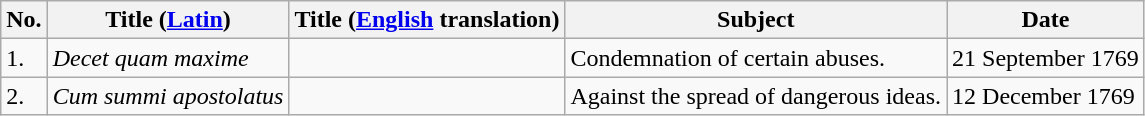<table class="wikitable">
<tr>
<th>No.</th>
<th>Title (<a href='#'>Latin</a>)</th>
<th>Title (<a href='#'>English</a> translation)</th>
<th>Subject</th>
<th>Date</th>
</tr>
<tr>
<td>1.</td>
<td><em>Decet quam maxime</em></td>
<td></td>
<td>Condemnation of certain abuses.</td>
<td>21 September 1769</td>
</tr>
<tr>
<td>2.</td>
<td><em>Cum summi apostolatus</em></td>
<td></td>
<td>Against the spread of dangerous ideas.</td>
<td>12 December 1769</td>
</tr>
</table>
